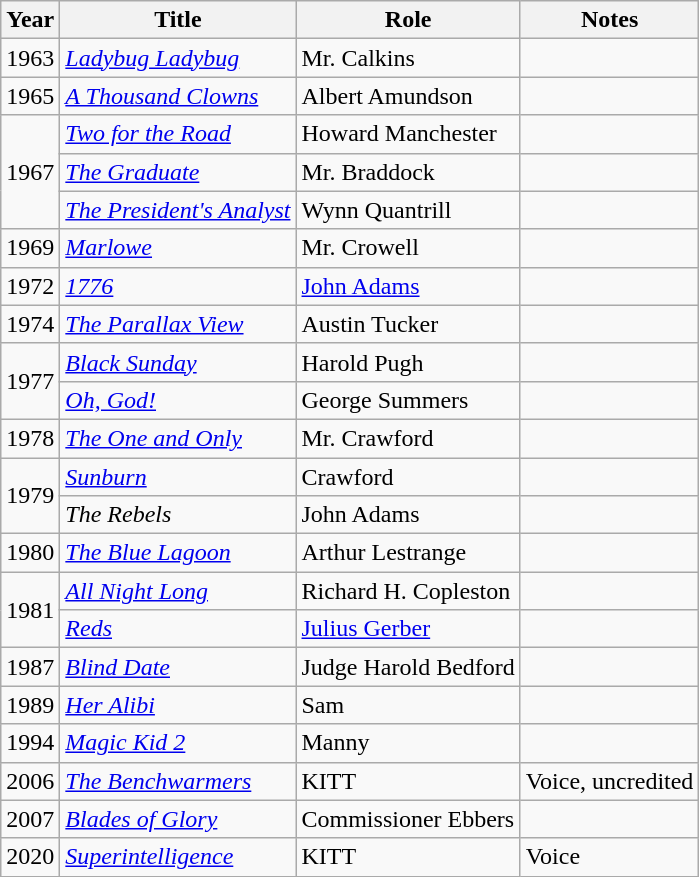<table class="wikitable sortable">
<tr>
<th>Year</th>
<th>Title</th>
<th>Role</th>
<th class="unsortable">Notes</th>
</tr>
<tr>
<td>1963</td>
<td><em><a href='#'>Ladybug Ladybug</a></em></td>
<td>Mr. Calkins</td>
<td></td>
</tr>
<tr>
<td>1965</td>
<td><em><a href='#'>A Thousand Clowns</a></em></td>
<td>Albert Amundson</td>
<td></td>
</tr>
<tr>
<td rowspan="3">1967</td>
<td><em><a href='#'>Two for the Road</a></em></td>
<td>Howard Manchester</td>
<td></td>
</tr>
<tr>
<td><em><a href='#'>The Graduate</a></em></td>
<td>Mr. Braddock</td>
<td></td>
</tr>
<tr>
<td><em><a href='#'>The President's Analyst</a></em></td>
<td>Wynn Quantrill</td>
<td></td>
</tr>
<tr>
<td>1969</td>
<td><em><a href='#'>Marlowe</a></em></td>
<td>Mr. Crowell</td>
<td></td>
</tr>
<tr>
<td>1972</td>
<td><em><a href='#'>1776</a></em></td>
<td><a href='#'>John Adams</a></td>
<td></td>
</tr>
<tr>
<td>1974</td>
<td><em><a href='#'>The Parallax View</a></em></td>
<td>Austin Tucker</td>
<td></td>
</tr>
<tr>
<td rowspan="2">1977</td>
<td><em><a href='#'>Black Sunday</a></em></td>
<td>Harold Pugh</td>
<td></td>
</tr>
<tr>
<td><em><a href='#'>Oh, God!</a></em></td>
<td>George Summers</td>
<td></td>
</tr>
<tr>
<td>1978</td>
<td><em><a href='#'>The One and Only</a></em></td>
<td>Mr. Crawford</td>
<td></td>
</tr>
<tr>
<td rowspan="2">1979</td>
<td><em><a href='#'>Sunburn</a></em></td>
<td>Crawford</td>
<td></td>
</tr>
<tr>
<td><em>The Rebels</em></td>
<td>John Adams</td>
<td></td>
</tr>
<tr>
<td>1980</td>
<td><em><a href='#'>The Blue Lagoon</a></em></td>
<td>Arthur Lestrange</td>
<td></td>
</tr>
<tr>
<td rowspan="2">1981</td>
<td><em><a href='#'>All Night Long</a></em></td>
<td>Richard H. Copleston</td>
<td></td>
</tr>
<tr>
<td><em><a href='#'>Reds</a></em></td>
<td><a href='#'>Julius Gerber</a></td>
<td></td>
</tr>
<tr>
<td>1987</td>
<td><em><a href='#'>Blind Date</a></em></td>
<td>Judge Harold Bedford</td>
<td></td>
</tr>
<tr>
<td>1989</td>
<td><em><a href='#'>Her Alibi</a></em></td>
<td>Sam</td>
<td></td>
</tr>
<tr>
<td>1994</td>
<td><em><a href='#'>Magic Kid 2</a></em></td>
<td>Manny</td>
<td></td>
</tr>
<tr>
<td>2006</td>
<td><em><a href='#'>The Benchwarmers</a></em></td>
<td>KITT</td>
<td>Voice, uncredited</td>
</tr>
<tr>
<td>2007</td>
<td><em><a href='#'>Blades of Glory</a></em></td>
<td>Commissioner Ebbers</td>
<td></td>
</tr>
<tr>
<td>2020</td>
<td><em><a href='#'>Superintelligence</a></em></td>
<td>KITT</td>
<td>Voice</td>
</tr>
</table>
